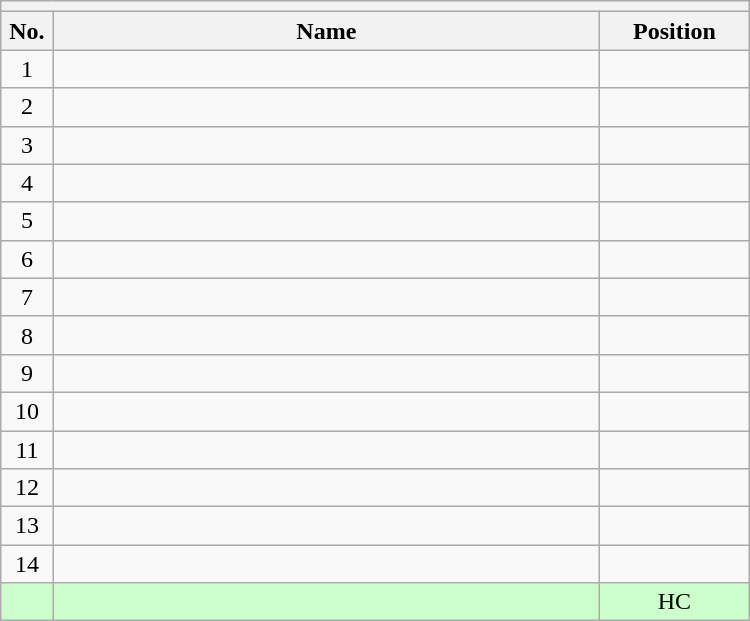<table class="wikitable mw-collapsible mw-collapsed" style="text-align:center; width:500px; border:none">
<tr>
<th style="text-align:center" colspan="3"></th>
</tr>
<tr>
<th style="width:7%">No.</th>
<th>Name</th>
<th style="width:20%">Position</th>
</tr>
<tr>
<td>1</td>
<td></td>
<td></td>
</tr>
<tr>
<td>2</td>
<td></td>
<td></td>
</tr>
<tr>
<td>3</td>
<td></td>
<td></td>
</tr>
<tr>
<td>4</td>
<td></td>
<td></td>
</tr>
<tr>
<td>5</td>
<td></td>
<td></td>
</tr>
<tr>
<td>6</td>
<td></td>
<td></td>
</tr>
<tr>
<td>7</td>
<td></td>
<td></td>
</tr>
<tr>
<td>8</td>
<td></td>
<td></td>
</tr>
<tr>
<td>9</td>
<td></td>
<td></td>
</tr>
<tr>
<td>10</td>
<td></td>
<td></td>
</tr>
<tr>
<td>11</td>
<td></td>
<td></td>
</tr>
<tr>
<td>12</td>
<td></td>
<td></td>
</tr>
<tr>
<td>13</td>
<td></td>
<td></td>
</tr>
<tr>
<td>14</td>
<td></td>
<td></td>
</tr>
<tr bgcolor=#CCFFCC>
<td></td>
<td></td>
<td>HC</td>
</tr>
</table>
